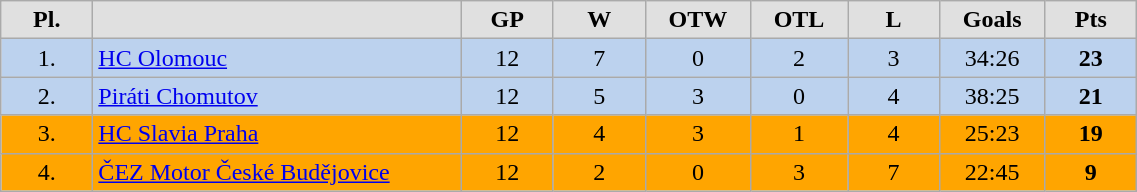<table class="wikitable" style="width:60%; text-align: center">
<tr style="font-weight:bold; background-color:#e0e0e0">
<td width="5%">Pl.</td>
<td width="20%"></td>
<td width="5%">GP</td>
<td width="5%">W</td>
<td width="5%">OTW</td>
<td width="5%">OTL</td>
<td width="5%">L</td>
<td width="5%">Goals</td>
<td width="5%">Pts</td>
</tr>
<tr style="background-color:#BCD2EE">
<td>1.</td>
<td style="text-align: left"><a href='#'>HC Olomouc</a></td>
<td>12</td>
<td>7</td>
<td>0</td>
<td>2</td>
<td>3</td>
<td>34:26</td>
<td><strong>23</strong></td>
</tr>
<tr style="background-color:#BCD2EE">
<td>2.</td>
<td style="text-align: left"><a href='#'>Piráti Chomutov</a></td>
<td>12</td>
<td>5</td>
<td>3</td>
<td>0</td>
<td>4</td>
<td>38:25</td>
<td><strong>21</strong></td>
</tr>
<tr style="background-color:orange">
<td>3.</td>
<td style="text-align: left"><a href='#'>HC Slavia Praha</a></td>
<td>12</td>
<td>4</td>
<td>3</td>
<td>1</td>
<td>4</td>
<td>25:23</td>
<td><strong>19</strong></td>
</tr>
<tr style="background-color:orange">
<td>4.</td>
<td style="text-align: left"><a href='#'>ČEZ Motor České Budějovice</a></td>
<td>12</td>
<td>2</td>
<td>0</td>
<td>3</td>
<td>7</td>
<td>22:45</td>
<td><strong>9</strong></td>
</tr>
</table>
